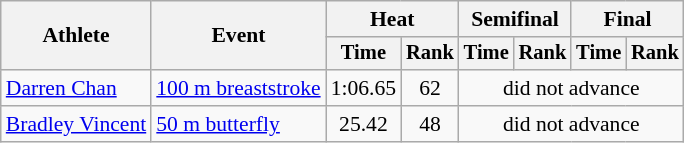<table class=wikitable style="font-size:90%">
<tr>
<th rowspan="2">Athlete</th>
<th rowspan="2">Event</th>
<th colspan="2">Heat</th>
<th colspan="2">Semifinal</th>
<th colspan="2">Final</th>
</tr>
<tr style="font-size:95%">
<th>Time</th>
<th>Rank</th>
<th>Time</th>
<th>Rank</th>
<th>Time</th>
<th>Rank</th>
</tr>
<tr align=center>
<td align=left><a href='#'>Darren Chan</a></td>
<td align=left><a href='#'>100 m breaststroke</a></td>
<td>1:06.65</td>
<td>62</td>
<td colspan=4>did not advance</td>
</tr>
<tr align=center>
<td align=left><a href='#'>Bradley Vincent</a></td>
<td align=left><a href='#'>50 m butterfly</a></td>
<td>25.42</td>
<td>48</td>
<td colspan=4>did not advance</td>
</tr>
</table>
